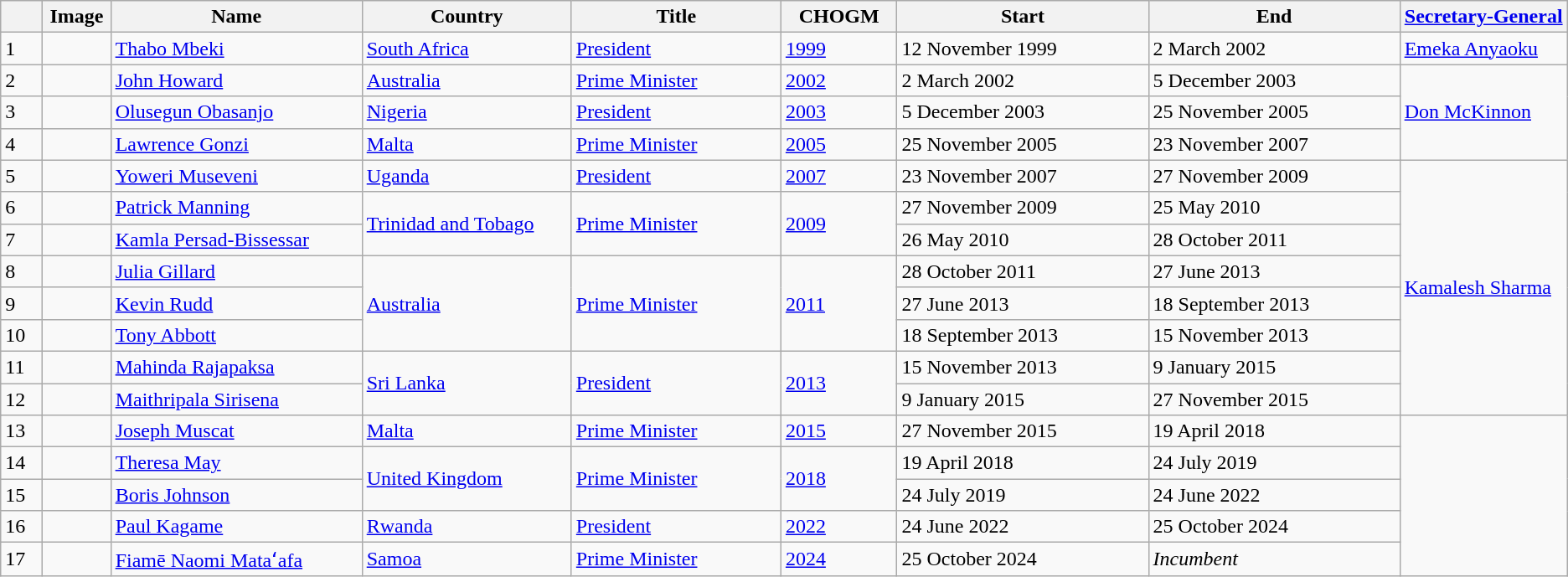<table class="wikitable">
<tr>
<th width=2%></th>
<th width=1%>Image</th>
<th width=12%>Name</th>
<th width=10%>Country</th>
<th width=10%>Title</th>
<th width=5%>CHOGM</th>
<th width=12%>Start</th>
<th width=12%>End</th>
<th width=8%><a href='#'>Secretary-General</a></th>
</tr>
<tr>
<td rowspan="2">1</td>
<td rowspan="2"></td>
<td rowspan="2"><a href='#'>Thabo Mbeki</a></td>
<td rowspan="2"> <a href='#'>South Africa</a></td>
<td rowspan="2"><a href='#'>President</a></td>
<td rowspan="2"><a href='#'>1999</a></td>
<td rowspan="2">12 November 1999</td>
<td rowspan="2">2 March 2002</td>
<td> <a href='#'>Emeka Anyaoku</a></td>
</tr>
<tr>
<td rowspan="5"> <a href='#'>Don McKinnon</a></td>
</tr>
<tr>
<td>2</td>
<td></td>
<td><a href='#'>John Howard</a></td>
<td> <a href='#'>Australia</a></td>
<td><a href='#'>Prime Minister</a></td>
<td><a href='#'>2002</a></td>
<td>2 March 2002</td>
<td>5 December 2003</td>
</tr>
<tr>
<td>3</td>
<td></td>
<td><a href='#'>Olusegun Obasanjo</a></td>
<td> <a href='#'>Nigeria</a></td>
<td><a href='#'>President</a></td>
<td><a href='#'>2003</a></td>
<td>5 December 2003</td>
<td>25 November 2005</td>
</tr>
<tr>
<td>4</td>
<td></td>
<td><a href='#'>Lawrence Gonzi</a></td>
<td> <a href='#'>Malta</a></td>
<td><a href='#'>Prime Minister</a></td>
<td><a href='#'>2005</a></td>
<td>25 November 2005</td>
<td>23 November 2007</td>
</tr>
<tr>
<td rowspan="2">5</td>
<td rowspan="2"></td>
<td rowspan="2"><a href='#'>Yoweri Museveni</a></td>
<td rowspan="2"> <a href='#'>Uganda</a></td>
<td rowspan="2"><a href='#'>President</a></td>
<td rowspan="2"><a href='#'>2007</a></td>
<td rowspan="2">23 November 2007</td>
<td rowspan="2">27 November 2009</td>
</tr>
<tr>
<td rowspan="9"> <a href='#'>Kamalesh Sharma</a></td>
</tr>
<tr>
<td>6</td>
<td></td>
<td><a href='#'>Patrick Manning</a></td>
<td rowspan=2> <a href='#'>Trinidad and Tobago</a></td>
<td rowspan=2><a href='#'>Prime Minister</a></td>
<td rowspan=2><a href='#'>2009</a></td>
<td>27 November 2009</td>
<td>25 May 2010</td>
</tr>
<tr>
<td>7</td>
<td></td>
<td><a href='#'>Kamla Persad-Bissessar</a></td>
<td>26 May 2010</td>
<td>28 October 2011</td>
</tr>
<tr>
<td>8</td>
<td></td>
<td><a href='#'>Julia Gillard</a></td>
<td rowspan=3> <a href='#'>Australia</a></td>
<td rowspan=3><a href='#'>Prime Minister</a></td>
<td rowspan=3><a href='#'>2011</a></td>
<td>28 October 2011</td>
<td>27 June 2013</td>
</tr>
<tr>
<td>9</td>
<td></td>
<td><a href='#'>Kevin Rudd</a></td>
<td>27 June 2013</td>
<td>18 September 2013</td>
</tr>
<tr>
<td>10</td>
<td></td>
<td><a href='#'>Tony Abbott</a></td>
<td>18 September 2013</td>
<td>15 November 2013</td>
</tr>
<tr>
<td>11</td>
<td></td>
<td><a href='#'>Mahinda Rajapaksa</a></td>
<td rowspan=2> <a href='#'>Sri Lanka</a></td>
<td rowspan=2><a href='#'>President</a></td>
<td rowspan=2><a href='#'>2013</a></td>
<td>15 November 2013</td>
<td>9 January 2015</td>
</tr>
<tr>
<td>12</td>
<td></td>
<td><a href='#'>Maithripala Sirisena</a></td>
<td>9 January 2015</td>
<td>27 November 2015</td>
</tr>
<tr>
<td rowspan=2>13</td>
<td rowspan=2></td>
<td rowspan=2><a href='#'>Joseph Muscat</a></td>
<td rowspan=2> <a href='#'>Malta</a></td>
<td rowspan=2><a href='#'>Prime Minister</a></td>
<td rowspan=2><a href='#'>2015</a></td>
<td rowspan=2>27 November 2015</td>
<td rowspan=2>19 April 2018</td>
</tr>
<tr>
<td rowspan="5"></td>
</tr>
<tr>
<td>14</td>
<td></td>
<td><a href='#'>Theresa May</a></td>
<td rowspan=2> <a href='#'>United Kingdom</a></td>
<td rowspan=2><a href='#'>Prime Minister</a></td>
<td rowspan=2><a href='#'>2018</a></td>
<td>19 April 2018</td>
<td>24 July 2019</td>
</tr>
<tr>
<td>15</td>
<td></td>
<td><a href='#'>Boris Johnson</a></td>
<td>24 July 2019</td>
<td>24 June 2022</td>
</tr>
<tr>
<td>16</td>
<td></td>
<td><a href='#'>Paul Kagame</a></td>
<td> <a href='#'>Rwanda</a></td>
<td><a href='#'>President</a></td>
<td><a href='#'>2022</a></td>
<td>24 June 2022</td>
<td>25 October 2024</td>
</tr>
<tr>
<td>17</td>
<td></td>
<td><a href='#'>Fiamē Naomi Mataʻafa</a></td>
<td> <a href='#'>Samoa</a></td>
<td><a href='#'>Prime Minister</a></td>
<td><a href='#'>2024</a></td>
<td>25 October 2024</td>
<td><em>Incumbent</em></td>
</tr>
</table>
